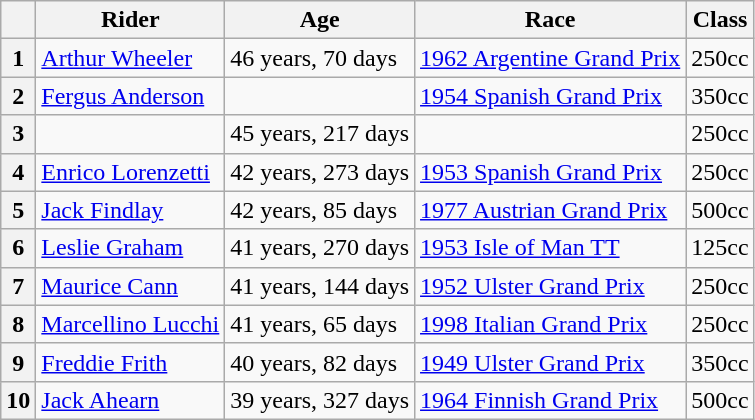<table class="wikitable">
<tr>
<th></th>
<th>Rider</th>
<th>Age</th>
<th>Race</th>
<th>Class</th>
</tr>
<tr>
<th>1</th>
<td> <a href='#'>Arthur Wheeler</a></td>
<td>46 years, 70 days</td>
<td><a href='#'>1962 Argentine Grand Prix</a></td>
<td>250cc</td>
</tr>
<tr>
<th>2</th>
<td> <a href='#'>Fergus Anderson</a></td>
<td></td>
<td><a href='#'>1954 Spanish Grand Prix</a></td>
<td>350cc</td>
</tr>
<tr>
<th>3</th>
<td></td>
<td>45 years, 217 days</td>
<td></td>
<td>250cc</td>
</tr>
<tr>
<th>4</th>
<td> <a href='#'>Enrico Lorenzetti</a></td>
<td>42 years, 273 days</td>
<td><a href='#'>1953 Spanish Grand Prix</a></td>
<td>250cc</td>
</tr>
<tr>
<th>5</th>
<td> <a href='#'>Jack Findlay</a></td>
<td>42 years, 85 days</td>
<td><a href='#'>1977 Austrian Grand Prix</a></td>
<td>500cc</td>
</tr>
<tr>
<th>6</th>
<td> <a href='#'>Leslie Graham</a></td>
<td>41 years, 270 days</td>
<td><a href='#'>1953 Isle of Man TT</a></td>
<td>125cc</td>
</tr>
<tr>
<th>7</th>
<td> <a href='#'>Maurice Cann</a></td>
<td>41 years, 144 days</td>
<td><a href='#'>1952 Ulster Grand Prix</a></td>
<td>250cc</td>
</tr>
<tr>
<th>8</th>
<td> <a href='#'>Marcellino Lucchi</a></td>
<td>41 years, 65 days</td>
<td><a href='#'>1998 Italian Grand Prix</a></td>
<td>250cc</td>
</tr>
<tr>
<th>9</th>
<td> <a href='#'>Freddie Frith</a></td>
<td>40 years, 82 days</td>
<td><a href='#'>1949 Ulster Grand Prix</a></td>
<td>350cc</td>
</tr>
<tr>
<th>10</th>
<td> <a href='#'>Jack Ahearn</a></td>
<td>39 years, 327 days</td>
<td><a href='#'>1964 Finnish Grand Prix</a></td>
<td>500cc</td>
</tr>
</table>
